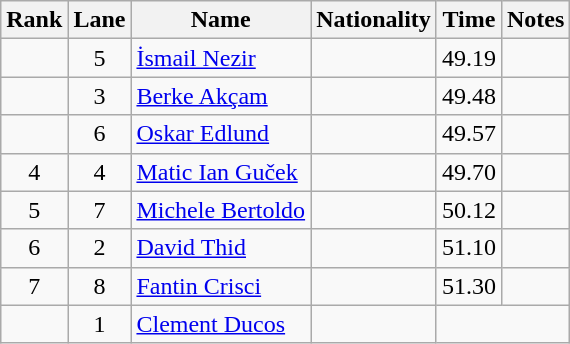<table class="wikitable sortable" style="text-align:center">
<tr>
<th>Rank</th>
<th>Lane</th>
<th>Name</th>
<th>Nationality</th>
<th>Time</th>
<th>Notes</th>
</tr>
<tr>
<td></td>
<td>5</td>
<td align=left><a href='#'>İsmail Nezir</a></td>
<td align=left></td>
<td>49.19</td>
<td></td>
</tr>
<tr>
<td></td>
<td>3</td>
<td align=left><a href='#'>Berke Akçam</a></td>
<td align=left></td>
<td>49.48</td>
<td></td>
</tr>
<tr>
<td></td>
<td>6</td>
<td align=left><a href='#'>Oskar Edlund</a></td>
<td align=left></td>
<td>49.57</td>
<td></td>
</tr>
<tr>
<td>4</td>
<td>4</td>
<td align=left><a href='#'>Matic Ian Guček</a></td>
<td align=left></td>
<td>49.70</td>
<td></td>
</tr>
<tr>
<td>5</td>
<td>7</td>
<td align=left><a href='#'>Michele Bertoldo</a></td>
<td align=left></td>
<td>50.12</td>
<td></td>
</tr>
<tr>
<td>6</td>
<td>2</td>
<td align=left><a href='#'>David Thid</a></td>
<td align=left></td>
<td>51.10</td>
<td></td>
</tr>
<tr>
<td>7</td>
<td>8</td>
<td align=left><a href='#'>Fantin Crisci</a></td>
<td align=left></td>
<td>51.30</td>
<td></td>
</tr>
<tr>
<td></td>
<td>1</td>
<td align=left><a href='#'>Clement Ducos</a></td>
<td align=left></td>
<td colspan=2></td>
</tr>
</table>
